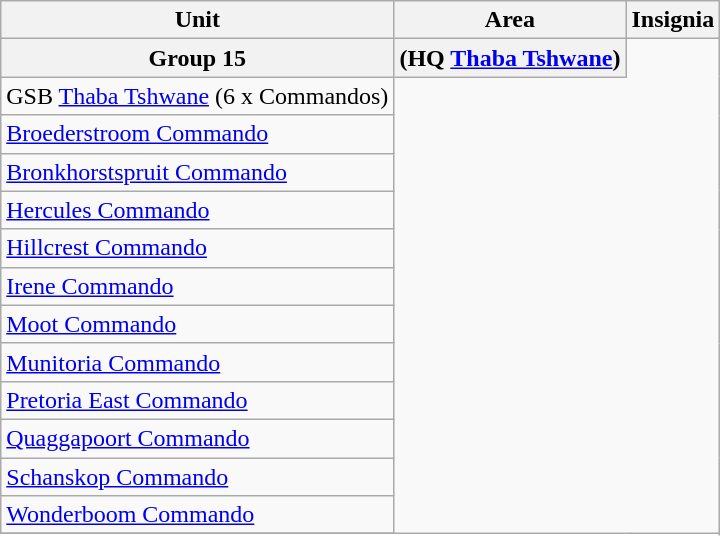<table class="wikitable">
<tr>
<th>Unit</th>
<th>Area</th>
<th>Insignia</th>
</tr>
<tr>
<th>Group 15</th>
<th>(HQ <a href='#'>Thaba Tshwane</a>)</th>
</tr>
<tr>
<td>GSB <a href='#'>Thaba Tshwane</a> (6 x Commandos)</td>
</tr>
<tr>
<td><a href='#'>Broederstroom Commando</a></td>
</tr>
<tr>
<td><a href='#'>Bronkhorstspruit Commando</a></td>
</tr>
<tr>
<td><a href='#'>Hercules Commando</a></td>
</tr>
<tr>
<td><a href='#'>Hillcrest Commando</a></td>
</tr>
<tr>
<td><a href='#'>Irene Commando</a></td>
</tr>
<tr>
<td><a href='#'>Moot Commando</a></td>
</tr>
<tr>
<td><a href='#'>Munitoria Commando</a></td>
</tr>
<tr>
<td><a href='#'>Pretoria East Commando</a></td>
</tr>
<tr>
<td><a href='#'>Quaggapoort Commando</a></td>
</tr>
<tr>
<td><a href='#'>Schanskop Commando</a></td>
</tr>
<tr>
<td><a href='#'>Wonderboom Commando</a></td>
</tr>
<tr>
</tr>
</table>
